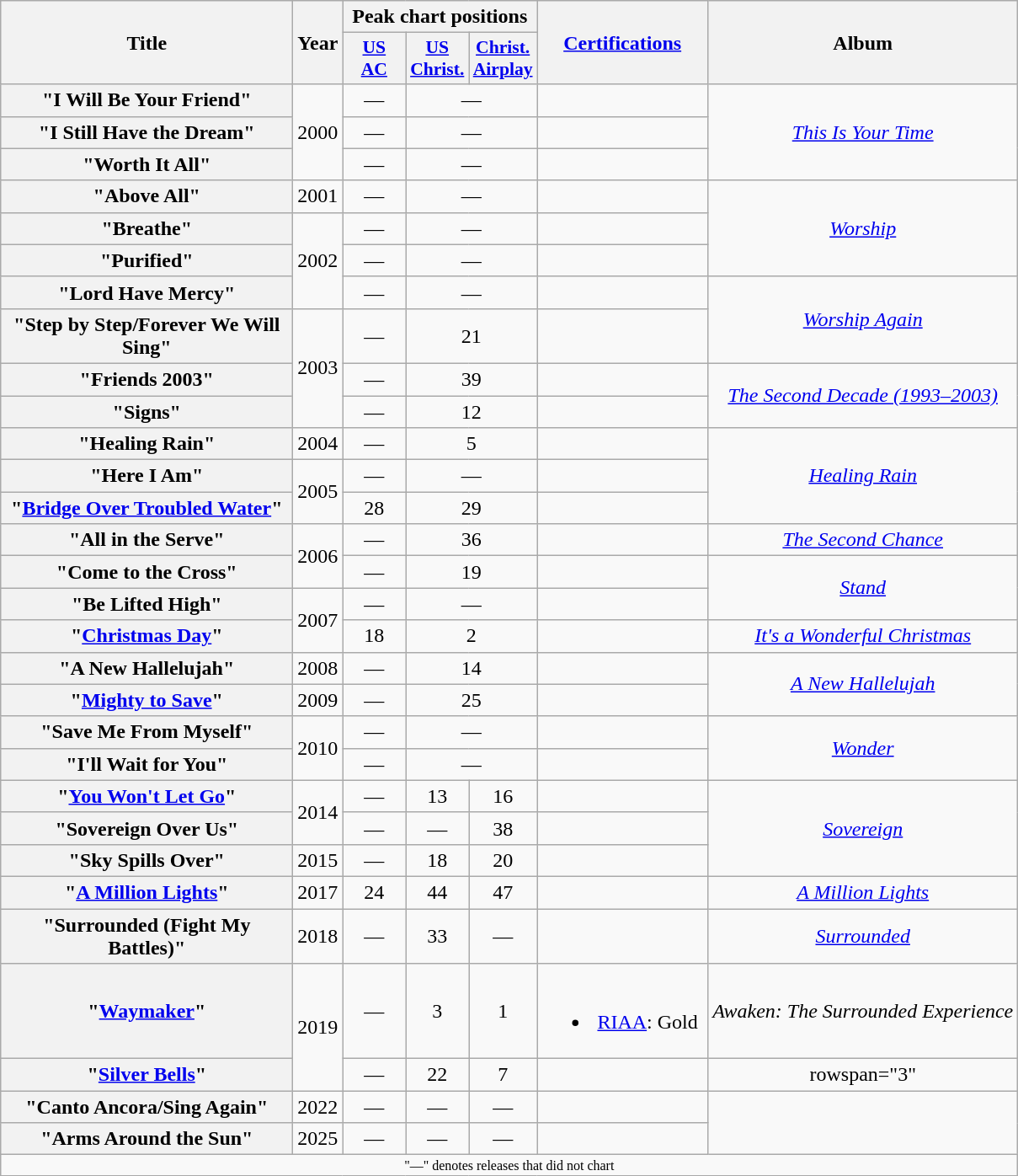<table class="wikitable plainrowheaders" style="text-align:center;">
<tr>
<th scope="col" rowspan="2" style="width:14em;">Title</th>
<th scope="col" rowspan="2" style="width:1em;">Year</th>
<th scope="col" colspan="3">Peak chart positions</th>
<th scope="col" rowspan="2" style="width:8em;"><a href='#'>Certifications</a></th>
<th scope="col" rowspan="2">Album</th>
</tr>
<tr>
<th style="width:3em; font-size:90%"><a href='#'>US<br>AC</a><br></th>
<th style="width:3em; font-size:90%"><a href='#'>US Christ.</a><br></th>
<th style="width:3em; font-size:90%"><a href='#'>Christ. Airplay</a><br></th>
</tr>
<tr>
<th scope="row">"I Will Be Your Friend"</th>
<td rowspan="3">2000</td>
<td>—</td>
<td colspan="2">—</td>
<td></td>
<td rowspan="3"><em><a href='#'>This Is Your Time</a></em></td>
</tr>
<tr>
<th scope="row">"I Still Have the Dream"</th>
<td>—</td>
<td colspan="2">—</td>
<td></td>
</tr>
<tr>
<th scope="row">"Worth It All"</th>
<td>—</td>
<td colspan="2">—</td>
<td></td>
</tr>
<tr>
<th scope="row">"Above All"</th>
<td>2001</td>
<td>—</td>
<td colspan="2">—</td>
<td></td>
<td rowspan="3"><em><a href='#'>Worship</a></em></td>
</tr>
<tr>
<th scope="row">"Breathe"</th>
<td rowspan="3">2002</td>
<td>—</td>
<td colspan="2">—</td>
<td></td>
</tr>
<tr>
<th scope="row">"Purified"</th>
<td>—</td>
<td colspan="2">—</td>
<td></td>
</tr>
<tr>
<th scope="row">"Lord Have Mercy"</th>
<td>—</td>
<td colspan="2">—</td>
<td></td>
<td rowspan="2"><em><a href='#'>Worship Again</a></em></td>
</tr>
<tr>
<th scope="row">"Step by Step/Forever We Will Sing"</th>
<td rowspan="3">2003</td>
<td>—</td>
<td colspan="2">21</td>
<td></td>
</tr>
<tr>
<th scope="row">"Friends 2003"</th>
<td>—</td>
<td colspan="2">39</td>
<td></td>
<td rowspan="2"><em><a href='#'>The Second Decade (1993–2003)</a></em></td>
</tr>
<tr>
<th scope="row">"Signs"</th>
<td>—</td>
<td colspan="2">12</td>
</tr>
<tr>
<th scope="row">"Healing Rain"</th>
<td>2004</td>
<td>—</td>
<td colspan="2">5</td>
<td></td>
<td rowspan="3"><em><a href='#'>Healing Rain</a></em></td>
</tr>
<tr>
<th scope="row">"Here I Am"</th>
<td rowspan="2">2005</td>
<td>—</td>
<td colspan="2">—</td>
<td></td>
</tr>
<tr>
<th scope="row">"<a href='#'>Bridge Over Troubled Water</a>"</th>
<td>28</td>
<td colspan="2">29</td>
<td></td>
</tr>
<tr>
<th scope="row">"All in the Serve"</th>
<td rowspan="2">2006</td>
<td>—</td>
<td colspan="2">36</td>
<td></td>
<td><em><a href='#'>The Second Chance</a></em></td>
</tr>
<tr>
<th scope="row">"Come to the Cross"</th>
<td>—</td>
<td colspan="2">19</td>
<td></td>
<td rowspan="2"><em><a href='#'>Stand</a></em></td>
</tr>
<tr>
<th scope="row">"Be Lifted High"</th>
<td rowspan="2">2007</td>
<td>—</td>
<td colspan="2">—</td>
<td></td>
</tr>
<tr>
<th scope="row">"<a href='#'>Christmas Day</a>"<br></th>
<td>18</td>
<td colspan="2">2</td>
<td></td>
<td><em><a href='#'>It's a Wonderful Christmas</a></em></td>
</tr>
<tr>
<th scope="row">"A New Hallelujah"<br></th>
<td>2008</td>
<td>—</td>
<td colspan="2">14</td>
<td></td>
<td rowspan="2"><em><a href='#'>A New Hallelujah</a></em></td>
</tr>
<tr>
<th scope="row">"<a href='#'>Mighty to Save</a>"</th>
<td>2009</td>
<td>—</td>
<td colspan="2">25</td>
<td></td>
</tr>
<tr>
<th scope="row">"Save Me From Myself"</th>
<td rowspan="2">2010</td>
<td>—</td>
<td colspan="2">—</td>
<td></td>
<td rowspan="2"><em><a href='#'>Wonder</a></em></td>
</tr>
<tr>
<th scope="row">"I'll Wait for You"</th>
<td>—</td>
<td colspan="2">—</td>
<td></td>
</tr>
<tr>
<th scope="row">"<a href='#'>You Won't Let Go</a>"</th>
<td rowspan="2">2014</td>
<td>—</td>
<td>13</td>
<td>16</td>
<td></td>
<td rowspan="3"><em><a href='#'>Sovereign</a></em></td>
</tr>
<tr>
<th scope="row">"Sovereign Over Us"</th>
<td>—</td>
<td>—</td>
<td>38</td>
<td></td>
</tr>
<tr>
<th scope="row">"Sky Spills Over"</th>
<td>2015</td>
<td>—</td>
<td>18</td>
<td>20</td>
<td></td>
</tr>
<tr>
<th scope="row">"<a href='#'>A Million Lights</a>"</th>
<td>2017</td>
<td>24</td>
<td>44</td>
<td>47</td>
<td></td>
<td><em><a href='#'>A Million Lights</a></em></td>
</tr>
<tr>
<th scope="row">"Surrounded (Fight My Battles)"</th>
<td>2018</td>
<td>—</td>
<td>33</td>
<td>—</td>
<td></td>
<td><em><a href='#'>Surrounded</a></em></td>
</tr>
<tr>
<th scope="row">"<a href='#'>Waymaker</a>"<br></th>
<td rowspan="2">2019</td>
<td>—</td>
<td>3</td>
<td>1</td>
<td><br><ul><li><a href='#'>RIAA</a>: Gold</li></ul></td>
<td><em>Awaken: The Surrounded Experience</em></td>
</tr>
<tr>
<th scope="row">"<a href='#'>Silver Bells</a>"<br></th>
<td>—</td>
<td>22</td>
<td>7</td>
<td></td>
<td>rowspan="3" </td>
</tr>
<tr>
<th scope="row">"Canto Ancora/Sing Again"<br></th>
<td>2022</td>
<td>—</td>
<td>—</td>
<td>—</td>
<td></td>
</tr>
<tr>
<th scope="row">"Arms Around the Sun"</th>
<td>2025</td>
<td>—</td>
<td>—</td>
<td>—</td>
<td></td>
</tr>
<tr>
<td colspan="13" style="font-size:8pt">"—" denotes releases that did not chart</td>
</tr>
</table>
